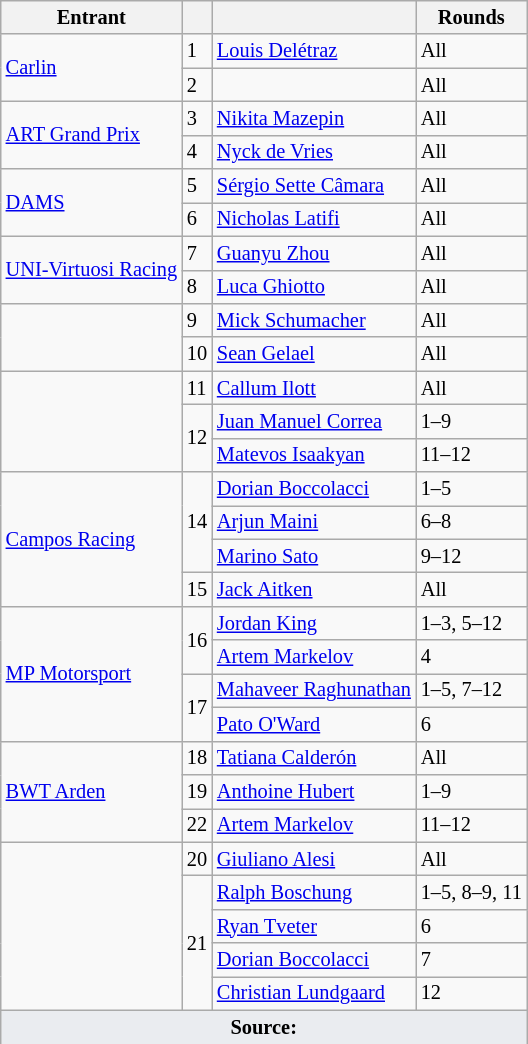<table class="wikitable" style="font-size: 85%">
<tr>
<th>Entrant</th>
<th></th>
<th></th>
<th>Rounds</th>
</tr>
<tr>
<td rowspan=2> <a href='#'>Carlin</a></td>
<td id=1>1</td>
<td> <a href='#'>Louis Delétraz</a></td>
<td>All</td>
</tr>
<tr>
<td id=2>2</td>
<td></td>
<td>All</td>
</tr>
<tr>
<td rowspan=2> <a href='#'>ART Grand Prix</a></td>
<td id=3>3</td>
<td> <a href='#'>Nikita Mazepin</a></td>
<td>All</td>
</tr>
<tr>
<td id=4>4</td>
<td> <a href='#'>Nyck de Vries</a></td>
<td>All</td>
</tr>
<tr>
<td rowspan=2> <a href='#'>DAMS</a></td>
<td id=5>5</td>
<td> <a href='#'>Sérgio Sette Câmara</a></td>
<td>All</td>
</tr>
<tr>
<td id=6>6</td>
<td> <a href='#'>Nicholas Latifi</a></td>
<td>All</td>
</tr>
<tr>
<td rowspan=2> <a href='#'>UNI-Virtuosi Racing</a></td>
<td id=7>7</td>
<td> <a href='#'>Guanyu Zhou</a></td>
<td>All</td>
</tr>
<tr>
<td id=8>8</td>
<td> <a href='#'>Luca Ghiotto</a></td>
<td>All</td>
</tr>
<tr>
<td rowspan=2></td>
<td id=9>9</td>
<td> <a href='#'>Mick Schumacher</a></td>
<td>All</td>
</tr>
<tr>
<td id=10>10</td>
<td> <a href='#'>Sean Gelael</a></td>
<td>All</td>
</tr>
<tr>
<td rowspan=3></td>
<td id=11>11</td>
<td> <a href='#'>Callum Ilott</a></td>
<td>All</td>
</tr>
<tr>
<td id=12 rowspan=2>12</td>
<td> <a href='#'>Juan Manuel Correa</a></td>
<td>1–9</td>
</tr>
<tr>
<td> <a href='#'>Matevos Isaakyan</a></td>
<td>11–12</td>
</tr>
<tr>
<td rowspan=4> <a href='#'>Campos Racing</a></td>
<td rowspan=3 id=14>14</td>
<td> <a href='#'>Dorian Boccolacci</a></td>
<td>1–5</td>
</tr>
<tr>
<td> <a href='#'>Arjun Maini</a></td>
<td>6–8</td>
</tr>
<tr>
<td> <a href='#'>Marino Sato</a></td>
<td>9–12</td>
</tr>
<tr>
<td id=15>15</td>
<td> <a href='#'>Jack Aitken</a></td>
<td>All</td>
</tr>
<tr>
<td rowspan=4> <a href='#'>MP Motorsport</a></td>
<td rowspan=2 id=16>16</td>
<td> <a href='#'>Jordan King</a></td>
<td nowrap>1–3, 5–12</td>
</tr>
<tr>
<td> <a href='#'>Artem Markelov</a></td>
<td>4</td>
</tr>
<tr>
<td rowspan=2 id=17>17</td>
<td nowrap> <a href='#'>Mahaveer Raghunathan</a></td>
<td>1–5, 7–12</td>
</tr>
<tr>
<td> <a href='#'>Pato O'Ward</a></td>
<td>6</td>
</tr>
<tr>
<td rowspan="3"> <a href='#'>BWT Arden</a></td>
<td id=18>18</td>
<td> <a href='#'>Tatiana Calderón</a></td>
<td>All</td>
</tr>
<tr>
<td id=19>19</td>
<td> <a href='#'>Anthoine Hubert</a></td>
<td>1–9</td>
</tr>
<tr>
<td id=22>22</td>
<td> <a href='#'>Artem Markelov</a></td>
<td>11–12</td>
</tr>
<tr>
<td rowspan=5></td>
<td id=20>20</td>
<td> <a href='#'>Giuliano Alesi</a></td>
<td>All</td>
</tr>
<tr>
<td rowspan=4 id=21>21</td>
<td> <a href='#'>Ralph Boschung</a></td>
<td nowrap>1–5, 8–9, 11</td>
</tr>
<tr>
<td> <a href='#'>Ryan Tveter</a></td>
<td>6</td>
</tr>
<tr>
<td> <a href='#'>Dorian Boccolacci</a></td>
<td>7</td>
</tr>
<tr>
<td> <a href='#'>Christian Lundgaard</a></td>
<td>12</td>
</tr>
<tr>
<td style="background-color:#EAECF0; text-align:center" colspan=4><strong>Source:</strong></td>
</tr>
</table>
